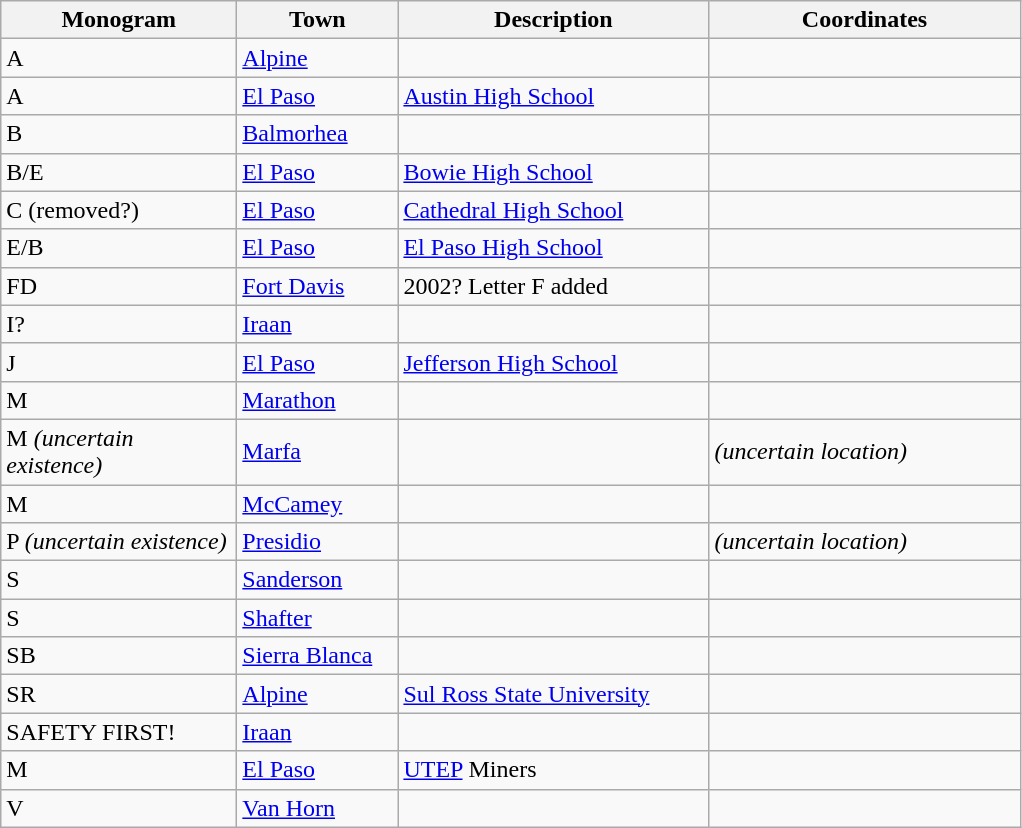<table class="wikitable sortable" style="border:1px solid #aaa; border-collapse:collapse">
<tr>
<th scope="col" width="150">Monogram</th>
<th scope="col" width="100">Town</th>
<th scope="col" width="200">Description</th>
<th scope="col" width="200">Coordinates</th>
</tr>
<tr>
<td>A</td>
<td><a href='#'>Alpine</a></td>
<td></td>
<td></td>
</tr>
<tr>
<td>A</td>
<td><a href='#'>El Paso</a></td>
<td><a href='#'>Austin High School</a></td>
<td></td>
</tr>
<tr>
<td>B</td>
<td><a href='#'>Balmorhea</a></td>
<td></td>
<td></td>
</tr>
<tr>
<td>B/E</td>
<td><a href='#'>El Paso</a></td>
<td><a href='#'>Bowie High School</a></td>
<td></td>
</tr>
<tr>
<td>C (removed?)</td>
<td><a href='#'>El Paso</a></td>
<td><a href='#'>Cathedral High School</a></td>
<td></td>
</tr>
<tr>
<td>E/B</td>
<td><a href='#'>El Paso</a></td>
<td><a href='#'>El Paso High School</a></td>
<td></td>
</tr>
<tr>
<td>FD</td>
<td><a href='#'>Fort Davis</a></td>
<td>2002? Letter F added</td>
<td></td>
</tr>
<tr>
<td>I?</td>
<td><a href='#'>Iraan</a></td>
<td></td>
<td></td>
</tr>
<tr>
<td>J</td>
<td><a href='#'>El Paso</a></td>
<td><a href='#'>Jefferson High School</a></td>
<td></td>
</tr>
<tr>
<td>M</td>
<td><a href='#'>Marathon</a></td>
<td></td>
<td></td>
</tr>
<tr>
<td>M <em>(uncertain existence)</em></td>
<td><a href='#'>Marfa</a></td>
<td></td>
<td>  <em>(uncertain location)</em></td>
</tr>
<tr>
<td>M</td>
<td><a href='#'>McCamey</a></td>
<td></td>
<td></td>
</tr>
<tr>
<td>P <em>(uncertain existence)</em></td>
<td><a href='#'>Presidio</a></td>
<td></td>
<td>  <em>(uncertain location)</em></td>
</tr>
<tr>
<td>S</td>
<td><a href='#'>Sanderson</a></td>
<td></td>
<td></td>
</tr>
<tr>
<td>S</td>
<td><a href='#'>Shafter</a></td>
<td></td>
<td></td>
</tr>
<tr>
<td>SB</td>
<td><a href='#'>Sierra Blanca</a></td>
<td></td>
<td></td>
</tr>
<tr>
<td>SR</td>
<td><a href='#'>Alpine</a></td>
<td><a href='#'>Sul Ross State University</a></td>
<td></td>
</tr>
<tr>
<td>SAFETY FIRST!</td>
<td><a href='#'>Iraan</a></td>
<td></td>
<td></td>
</tr>
<tr>
<td>M</td>
<td><a href='#'>El Paso</a></td>
<td><a href='#'>UTEP</a> Miners</td>
<td></td>
</tr>
<tr>
<td>V</td>
<td><a href='#'>Van Horn</a></td>
<td></td>
<td></td>
</tr>
</table>
